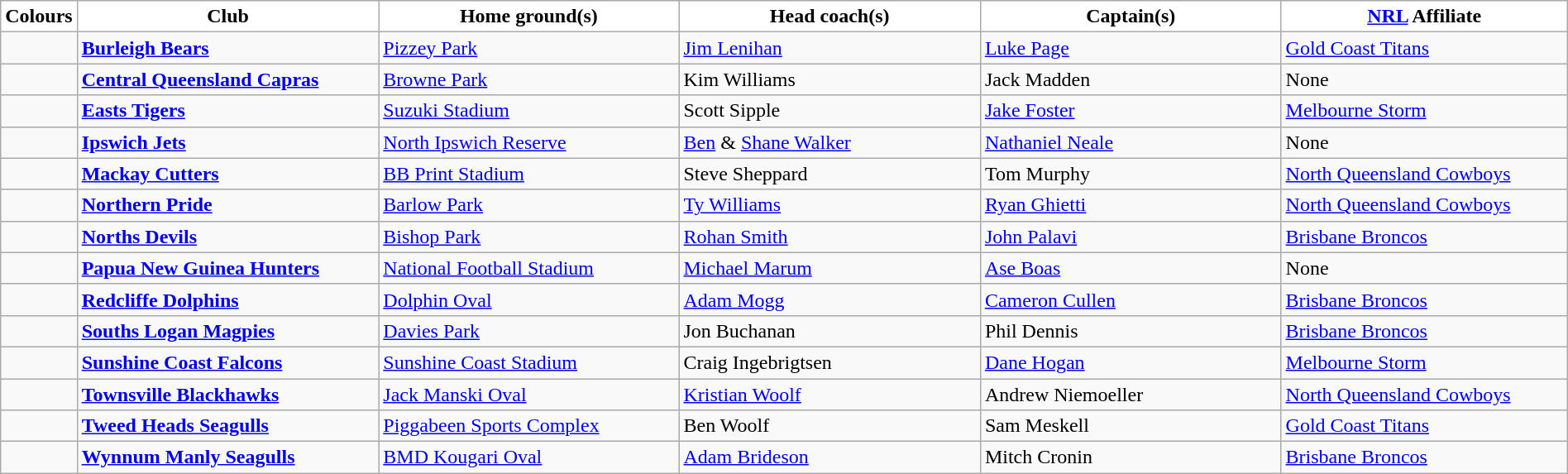<table class="wikitable" style="width:100%; text-align:left">
<tr>
<th style="background:white; width:1%">Colours</th>
<th style="background:white; width:20%">Club</th>
<th style="background:white; width:20%">Home ground(s)</th>
<th style="background:white; width:20%">Head coach(s)</th>
<th style="background:white; width:20%">Captain(s)</th>
<th style="background:white; width:19%"><a href='#'>NRL</a> Affiliate</th>
</tr>
<tr>
<td></td>
<td><strong><a href='#'>Burleigh Bears</a></strong></td>
<td><a href='#'>Pizzey Park</a></td>
<td><a href='#'>Jim Lenihan</a></td>
<td><a href='#'>Luke Page</a></td>
<td> <a href='#'>Gold Coast Titans</a></td>
</tr>
<tr>
<td></td>
<td><strong><a href='#'>Central Queensland Capras</a></strong></td>
<td><a href='#'>Browne Park</a></td>
<td>Kim Williams</td>
<td>Jack Madden</td>
<td>None</td>
</tr>
<tr>
<td></td>
<td><strong><a href='#'>Easts Tigers</a></strong></td>
<td><a href='#'>Suzuki Stadium</a></td>
<td>Scott Sipple</td>
<td><a href='#'>Jake Foster</a></td>
<td> <a href='#'>Melbourne Storm</a></td>
</tr>
<tr>
<td></td>
<td><strong><a href='#'>Ipswich Jets</a></strong></td>
<td><a href='#'>North Ipswich Reserve</a></td>
<td><a href='#'>Ben</a> & <a href='#'>Shane Walker</a></td>
<td><a href='#'>Nathaniel Neale</a></td>
<td>None</td>
</tr>
<tr>
<td></td>
<td><strong><a href='#'>Mackay Cutters</a></strong></td>
<td><a href='#'>BB Print Stadium</a></td>
<td>Steve Sheppard</td>
<td>Tom Murphy</td>
<td> <a href='#'>North Queensland Cowboys</a></td>
</tr>
<tr>
<td></td>
<td><strong><a href='#'>Northern Pride</a></strong></td>
<td><a href='#'>Barlow Park</a></td>
<td><a href='#'>Ty Williams</a></td>
<td><a href='#'>Ryan Ghietti</a></td>
<td> <a href='#'>North Queensland Cowboys</a></td>
</tr>
<tr>
<td></td>
<td><strong><a href='#'>Norths Devils</a></strong></td>
<td><a href='#'>Bishop Park</a></td>
<td><a href='#'>Rohan Smith</a></td>
<td><a href='#'>John Palavi</a></td>
<td> <a href='#'>Brisbane Broncos</a></td>
</tr>
<tr>
<td></td>
<td><strong><a href='#'>Papua New Guinea Hunters</a></strong></td>
<td><a href='#'>National Football Stadium</a></td>
<td><a href='#'>Michael Marum</a></td>
<td><a href='#'>Ase Boas</a></td>
<td>None</td>
</tr>
<tr>
<td></td>
<td><strong><a href='#'>Redcliffe Dolphins</a></strong></td>
<td><a href='#'>Dolphin Oval</a></td>
<td><a href='#'>Adam Mogg</a></td>
<td><a href='#'>Cameron Cullen</a></td>
<td> <a href='#'>Brisbane Broncos</a></td>
</tr>
<tr>
<td></td>
<td><strong><a href='#'>Souths Logan Magpies</a></strong></td>
<td><a href='#'>Davies Park</a></td>
<td>Jon Buchanan</td>
<td>Phil Dennis</td>
<td> <a href='#'>Brisbane Broncos</a></td>
</tr>
<tr>
<td></td>
<td><strong><a href='#'>Sunshine Coast Falcons</a></strong></td>
<td><a href='#'>Sunshine Coast Stadium</a></td>
<td>Craig Ingebrigtsen</td>
<td><a href='#'>Dane Hogan</a></td>
<td> <a href='#'>Melbourne Storm</a></td>
</tr>
<tr>
<td></td>
<td><strong><a href='#'>Townsville Blackhawks</a></strong></td>
<td><a href='#'>Jack Manski Oval</a></td>
<td><a href='#'>Kristian Woolf</a></td>
<td>Andrew Niemoeller</td>
<td> <a href='#'>North Queensland Cowboys</a></td>
</tr>
<tr>
<td></td>
<td><strong><a href='#'>Tweed Heads Seagulls</a></strong></td>
<td><a href='#'>Piggabeen Sports Complex</a></td>
<td>Ben Woolf</td>
<td>Sam Meskell</td>
<td> <a href='#'>Gold Coast Titans</a></td>
</tr>
<tr>
<td></td>
<td><strong><a href='#'>Wynnum Manly Seagulls</a></strong></td>
<td><a href='#'>BMD Kougari Oval</a></td>
<td><a href='#'>Adam Brideson</a></td>
<td>Mitch Cronin</td>
<td> <a href='#'>Brisbane Broncos</a></td>
</tr>
</table>
